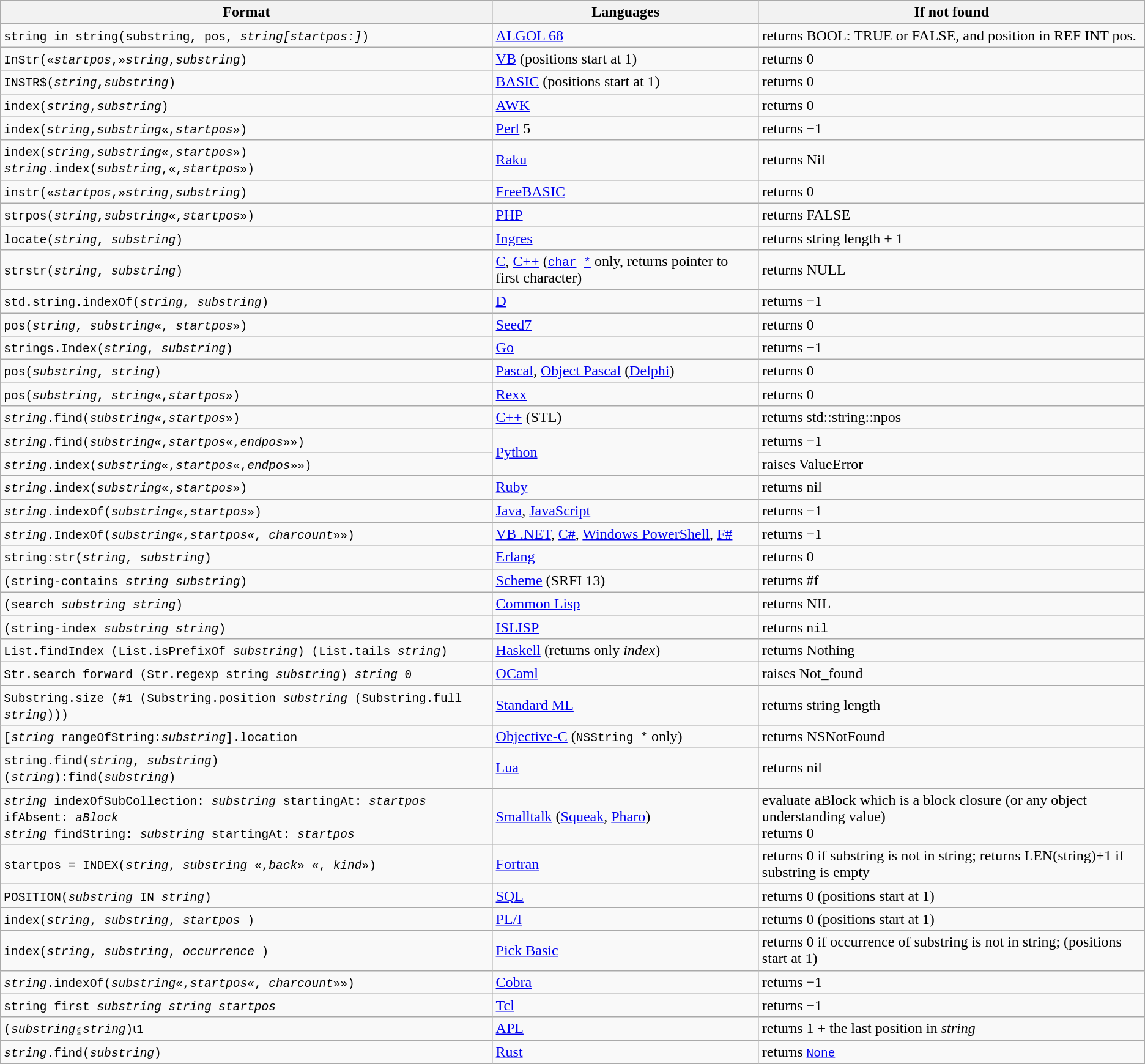<table class="wikitable sortable">
<tr style="text-align:left;">
<th>Format</th>
<th>Languages</th>
<th>If not found</th>
</tr>
<tr>
<td><code>string in string(substring, pos, <em>string[startpos:]</em>)</code></td>
<td><a href='#'>ALGOL 68</a></td>
<td>returns BOOL: TRUE or FALSE, and position in REF INT pos.</td>
</tr>
<tr>
<td><code>InStr(«<em>startpos</em>,»<em>string</em>,<em>substring</em>)</code></td>
<td><a href='#'>VB</a> (positions start at 1)</td>
<td>returns 0</td>
</tr>
<tr>
<td><code>INSTR$(<em>string</em>,<em>substring</em>)</code></td>
<td><a href='#'>BASIC</a> (positions start at 1)</td>
<td>returns 0</td>
</tr>
<tr>
<td><code>index(<em>string</em>,<em>substring</em>)</code></td>
<td><a href='#'>AWK</a></td>
<td>returns 0</td>
</tr>
<tr>
<td><code>index(<em>string</em>,<em>substring</em>«,<em>startpos</em>»)</code></td>
<td><a href='#'>Perl</a> 5</td>
<td>returns −1</td>
</tr>
<tr>
<td><code>index(<em>string</em>,<em>substring</em>«,<em>startpos</em>»)</code><br><code><em>string</em>.index(<em>substring</em>,«,<em>startpos</em>»)</code></td>
<td><a href='#'>Raku</a></td>
<td>returns Nil</td>
</tr>
<tr>
<td><code>instr(«<em>startpos</em>,»<em>string</em>,<em>substring</em>)</code></td>
<td><a href='#'>FreeBASIC</a></td>
<td>returns 0</td>
</tr>
<tr>
<td><code>strpos(<em>string</em>,<em>substring</em>«,<em>startpos</em>»)</code></td>
<td><a href='#'>PHP</a></td>
<td>returns FALSE</td>
</tr>
<tr>
<td><code>locate(<em>string</em>, <em>substring</em>)</code></td>
<td><a href='#'>Ingres</a></td>
<td>returns string length + 1</td>
</tr>
<tr>
<td><code>strstr(<em>string</em>, <em>substring</em>)</code></td>
<td><a href='#'>C</a>, <a href='#'>C++</a> (<code><a href='#'>char</a> <a href='#'>*</a></code> only, returns pointer to first character)</td>
<td>returns NULL</td>
</tr>
<tr>
<td><code>std.string.indexOf(<em>string</em>, <em>substring</em>)</code></td>
<td><a href='#'>D</a></td>
<td>returns −1</td>
</tr>
<tr>
<td><code>pos(<em>string</em>, <em>substring</em>«, <em>startpos</em>»)</code></td>
<td><a href='#'>Seed7</a></td>
<td>returns 0</td>
</tr>
<tr>
<td><code>strings.Index(<em>string</em>, <em>substring</em>)</code></td>
<td><a href='#'>Go</a></td>
<td>returns −1</td>
</tr>
<tr>
<td><code>pos(<em>substring</em>, <em>string</em>)</code></td>
<td><a href='#'>Pascal</a>, <a href='#'>Object Pascal</a> (<a href='#'>Delphi</a>)</td>
<td>returns 0</td>
</tr>
<tr>
<td><code>pos(<em>substring</em>, <em>string</em>«,<em>startpos</em>»)</code></td>
<td><a href='#'>Rexx</a></td>
<td>returns 0</td>
</tr>
<tr>
<td><code><em>string</em>.find(<em>substring</em>«,<em>startpos</em>»)</code></td>
<td><a href='#'>C++</a> (STL)</td>
<td>returns std::string::npos</td>
</tr>
<tr>
<td><code><em>string</em>.find(<em>substring</em>«,<em>startpos</em>«,<em>endpos</em>»»)</code></td>
<td rowspan=2><a href='#'>Python</a></td>
<td>returns −1</td>
</tr>
<tr>
<td><code><em>string</em>.index(<em>substring</em>«,<em>startpos</em>«,<em>endpos</em>»»)</code></td>
<td>raises ValueError</td>
</tr>
<tr>
<td><code><em>string</em>.index(<em>substring</em>«,<em>startpos</em>»)</code></td>
<td><a href='#'>Ruby</a></td>
<td>returns nil</td>
</tr>
<tr>
<td><code><em>string</em>.indexOf(<em>substring</em>«,<em>startpos</em>»)</code></td>
<td><a href='#'>Java</a>, <a href='#'>JavaScript</a></td>
<td>returns −1</td>
</tr>
<tr>
<td><code><em>string</em>.IndexOf(<em>substring</em>«,<em>startpos</em>«, <em>charcount</em>»»)</code></td>
<td><a href='#'>VB .NET</a>, <a href='#'>C#</a>, <a href='#'>Windows PowerShell</a>, <a href='#'>F#</a></td>
<td>returns −1</td>
</tr>
<tr>
<td><code>string:str(<em>string</em>, <em>substring</em>)</code></td>
<td><a href='#'>Erlang</a></td>
<td>returns 0</td>
</tr>
<tr>
<td><code>(string-contains <em>string</em> <em>substring</em>)</code></td>
<td><a href='#'>Scheme</a> (SRFI 13)</td>
<td>returns #f</td>
</tr>
<tr>
<td><code>(search <em>substring</em> <em>string</em>)</code></td>
<td><a href='#'>Common Lisp</a></td>
<td>returns NIL</td>
</tr>
<tr>
<td><code>(string-index <em>substring</em> <em>string</em>)</code></td>
<td><a href='#'>ISLISP</a></td>
<td>returns <code>nil</code></td>
</tr>
<tr>
<td><code>List.findIndex (List.isPrefixOf <em>substring</em>) (List.tails <em>string</em>)</code></td>
<td><a href='#'>Haskell</a> (returns only <em>index</em>)</td>
<td>returns Nothing</td>
</tr>
<tr>
<td><code>Str.search_forward (Str.regexp_string <em>substring</em>) <em>string</em> 0</code></td>
<td><a href='#'>OCaml</a></td>
<td>raises Not_found</td>
</tr>
<tr>
<td><code>Substring.size (#1 (Substring.position <em>substring</em> (Substring.full <em>string</em>)))</code></td>
<td><a href='#'>Standard ML</a></td>
<td>returns string length</td>
</tr>
<tr>
<td><code>[<em>string</em> rangeOfString:<em>substring</em>].location</code></td>
<td><a href='#'>Objective-C</a> (<code>NSString *</code> only)</td>
<td>returns NSNotFound</td>
</tr>
<tr>
<td><code>string.find(<em>string</em>, <em>substring</em>)</code><br><code>(<em>string</em>):find(<em>substring</em>)</code></td>
<td><a href='#'>Lua</a></td>
<td>returns nil</td>
</tr>
<tr>
<td><code><em>string</em> indexOfSubCollection: <em>substring</em> startingAt: <em>startpos</em> ifAbsent: <em>aBlock</em></code><br><code><em>string</em> findString: <em>substring</em> startingAt: <em>startpos</em></code></td>
<td><a href='#'>Smalltalk</a> (<a href='#'>Squeak</a>, <a href='#'>Pharo</a>)</td>
<td>evaluate aBlock which is a block closure (or any object understanding value)<br>returns 0</td>
</tr>
<tr>
<td><code>startpos = INDEX(<em>string</em>, <em>substring</em> «,<em>back</em>» «, <em>kind</em>»)</code></td>
<td><a href='#'>Fortran</a></td>
<td>returns 0 if substring is not in string; returns LEN(string)+1 if substring is empty</td>
</tr>
<tr>
<td><code>POSITION(<em>substring</em> IN <em>string</em>)</code></td>
<td><a href='#'>SQL</a></td>
<td>returns 0 (positions start at 1)</td>
</tr>
<tr>
<td><code>index(<em>string</em>, <em>substring</em>, <em>startpos</em> )</code></td>
<td><a href='#'>PL/I</a></td>
<td>returns 0 (positions start at 1)</td>
</tr>
<tr>
<td><code>index(<em>string</em>, <em>substring</em>, <em>occurrence</em> )</code></td>
<td><a href='#'>Pick Basic</a></td>
<td>returns 0 if occurrence of substring is not in string; (positions start at 1)</td>
</tr>
<tr>
<td><code><em>string</em>.indexOf(<em>substring</em>«,<em>startpos</em>«, <em>charcount</em>»»)</code></td>
<td><a href='#'>Cobra</a></td>
<td>returns −1</td>
</tr>
<tr>
<td><code>string first <em>substring string startpos</em></code></td>
<td><a href='#'>Tcl</a></td>
<td>returns −1</td>
</tr>
<tr>
<td><code>(<em>substring</em>⍷<em>string</em>)⍳1</code></td>
<td><a href='#'>APL</a></td>
<td>returns 1 + the last position in <em>string</em></td>
</tr>
<tr>
<td><code><em>string</em>.find(<em>substring</em>)</code></td>
<td><a href='#'>Rust</a></td>
<td>returns <a href='#'><code>None</code></a></td>
</tr>
</table>
